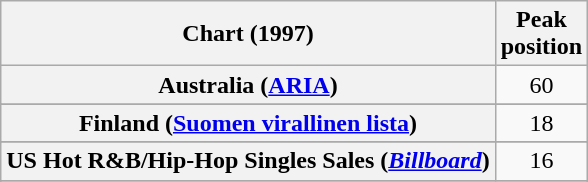<table class="wikitable sortable plainrowheaders">
<tr>
<th>Chart (1997)</th>
<th>Peak<br>position</th>
</tr>
<tr>
<th scope="row">Australia (<a href='#'>ARIA</a>)</th>
<td align="center">60</td>
</tr>
<tr>
</tr>
<tr>
<th scope="row">Finland (<a href='#'>Suomen virallinen lista</a>)</th>
<td align="center">18</td>
</tr>
<tr>
</tr>
<tr>
</tr>
<tr>
</tr>
<tr>
</tr>
<tr>
</tr>
<tr>
</tr>
<tr>
</tr>
<tr>
</tr>
<tr>
</tr>
<tr>
</tr>
<tr>
</tr>
<tr>
</tr>
<tr>
<th scope="row">US Hot R&B/Hip-Hop Singles Sales (<em><a href='#'>Billboard</a></em>)</th>
<td align="center">16</td>
</tr>
<tr>
</tr>
<tr>
</tr>
</table>
